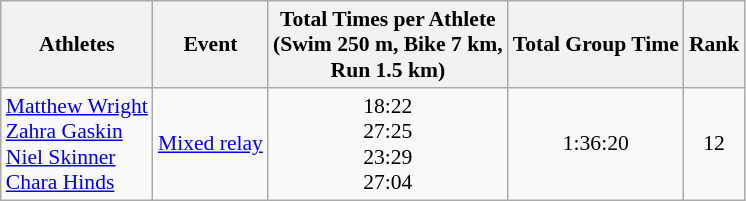<table class="wikitable" border="1" style="font-size:90%">
<tr>
<th>Athletes</th>
<th>Event</th>
<th>Total Times per Athlete <br> (Swim 250 m, Bike 7 km, <br> Run 1.5 km)</th>
<th>Total Group Time</th>
<th>Rank</th>
</tr>
<tr align=center>
<td align=left><a href='#'>Matthew Wright</a><br><a href='#'>Zahra Gaskin</a><br><a href='#'>Niel Skinner</a><br><a href='#'>Chara Hinds</a></td>
<td align=left><a href='#'>Mixed relay</a></td>
<td>18:22<br>27:25<br>23:29<br>27:04</td>
<td>1:36:20</td>
<td>12</td>
</tr>
</table>
